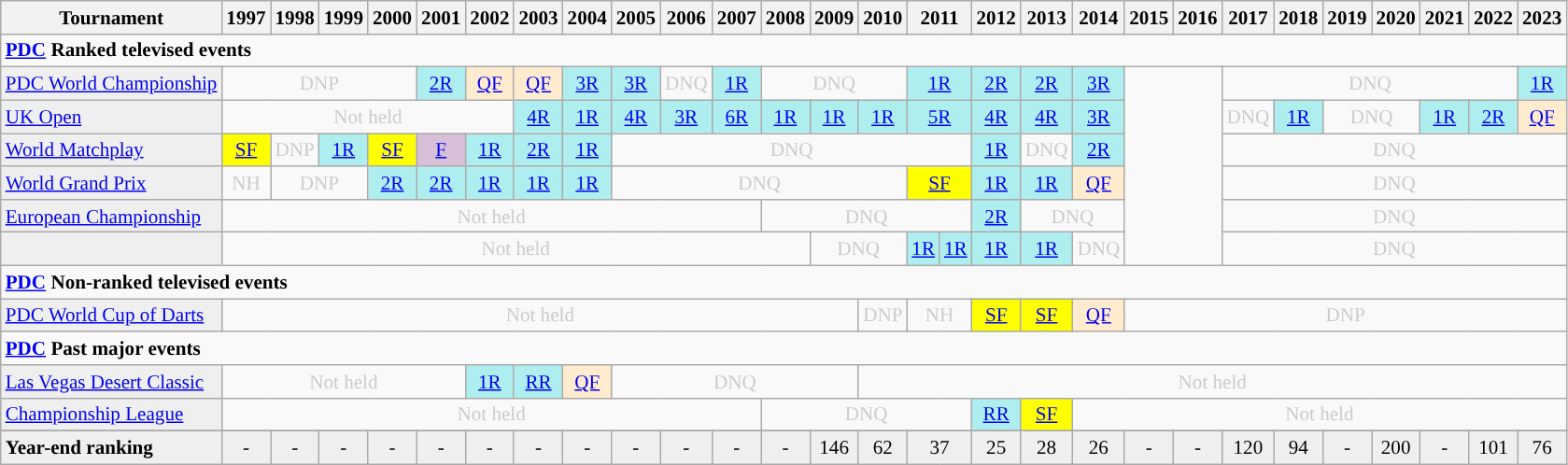<table class=wikitable style="text-align:left; font-size:88%">
<tr>
<th>Tournament</th>
<th>1997</th>
<th>1998</th>
<th>1999</th>
<th>2000</th>
<th>2001</th>
<th>2002</th>
<th>2003</th>
<th>2004</th>
<th>2005</th>
<th>2006</th>
<th>2007</th>
<th>2008</th>
<th>2009</th>
<th>2010</th>
<th colspan="2">2011</th>
<th>2012</th>
<th>2013</th>
<th>2014</th>
<th>2015</th>
<th>2016</th>
<th>2017</th>
<th>2018</th>
<th>2019</th>
<th>2020</th>
<th>2021</th>
<th>2022</th>
<th>2023</th>
</tr>
<tr>
<td colspan="32" align="left"><strong><a href='#'>PDC</a> Ranked televised events</strong></td>
</tr>
<tr>
<td style="background:#efefef;"><a href='#'>PDC World Championship</a></td>
<td colspan="4" style="text-align:center; color:#ccc;">DNP</td>
<td style="text-align:center; background:#afeeee;"><a href='#'>2R</a></td>
<td style="text-align:center; background:#ffebcd;"><a href='#'>QF</a></td>
<td style="text-align:center; background:#ffebcd;"><a href='#'>QF</a></td>
<td style="text-align:center; background:#afeeee;"><a href='#'>3R</a></td>
<td style="text-align:center; background:#afeeee;"><a href='#'>3R</a></td>
<td style="text-align:center; color:#ccc;">DNQ</td>
<td style="text-align:center; background:#afeeee;"><a href='#'>1R</a></td>
<td colspan="3" style="text-align:center; color:#ccc;">DNQ</td>
<td style="text-align:center; background:#afeeee;" colspan="2"><a href='#'>1R</a></td>
<td style="text-align:center; background:#afeeee;"><a href='#'>2R</a></td>
<td style="text-align:center; background:#afeeee;"><a href='#'>2R</a></td>
<td style="text-align:center; background:#afeeee;"><a href='#'>3R</a></td>
<td colspan=2 rowspan=6 style="text-align:center;"></td>
<td colspan="6" style="text-align:center; color:#ccc;">DNQ</td>
<td style="text-align:center; background:#afeeee;"><a href='#'>1R</a></td>
</tr>
<tr>
<td style="background:#efefef;"><a href='#'>UK Open</a></td>
<td colspan="6" style="text-align:center; color:#ccc;">Not held</td>
<td style="text-align:center; background:#afeeee;"><a href='#'>4R</a></td>
<td style="text-align:center; background:#afeeee;"><a href='#'>1R</a></td>
<td style="text-align:center; background:#afeeee;"><a href='#'>4R</a></td>
<td style="text-align:center; background:#afeeee;"><a href='#'>3R</a></td>
<td style="text-align:center; background:#afeeee;"><a href='#'>6R</a></td>
<td style="text-align:center; background:#afeeee;"><a href='#'>1R</a></td>
<td style="text-align:center; background:#afeeee;"><a href='#'>1R</a></td>
<td style="text-align:center; background:#afeeee;"><a href='#'>1R</a></td>
<td style="text-align:center; background:#afeeee;" colspan="2"><a href='#'>5R</a></td>
<td style="text-align:center; background:#afeeee;"><a href='#'>4R</a></td>
<td style="text-align:center; background:#afeeee;"><a href='#'>4R</a></td>
<td style="text-align:center; background:#afeeee;"><a href='#'>3R</a></td>
<td style="text-align:center; color:#ccc;">DNQ</td>
<td style="text-align:center; background:#afeeee;"><a href='#'>1R</a></td>
<td colspan="2" style="text-align:center; color:#ccc;">DNQ</td>
<td style="text-align:center; background:#afeeee;"><a href='#'>1R</a></td>
<td style="text-align:center; background:#afeeee;"><a href='#'>2R</a></td>
<td style="text-align:center; background:#ffebcd;"><a href='#'>QF</a></td>
</tr>
<tr>
<td style="background:#efefef;"><a href='#'>World Matchplay</a></td>
<td style="text-align:center; background:yellow;"><a href='#'>SF</a></td>
<td style="text-align:center; color:#ccc;">DNP</td>
<td style="text-align:center; background:#afeeee;"><a href='#'>1R</a></td>
<td style="text-align:center; background:yellow;"><a href='#'>SF</a></td>
<td style="text-align:center; background:thistle;"><a href='#'>F</a></td>
<td style="text-align:center; background:#afeeee;"><a href='#'>1R</a></td>
<td style="text-align:center; background:#afeeee;"><a href='#'>2R</a></td>
<td style="text-align:center; background:#afeeee;"><a href='#'>1R</a></td>
<td colspan="8" style="text-align:center; color:#ccc;">DNQ</td>
<td style="text-align:center; background:#afeeee;"><a href='#'>1R</a></td>
<td style="text-align:center; color:#ccc;">DNQ</td>
<td style="text-align:center; background:#afeeee;"><a href='#'>2R</a></td>
<td colspan="7" style="text-align:center; color:#ccc;">DNQ</td>
</tr>
<tr>
<td style="background:#efefef;"><a href='#'>World Grand Prix</a></td>
<td colspan="1" style="text-align:center; color:#ccc;">NH</td>
<td colspan="2" style="text-align:center; color:#ccc;">DNP</td>
<td style="text-align:center; background:#afeeee;"><a href='#'>2R</a></td>
<td style="text-align:center; background:#afeeee;"><a href='#'>2R</a></td>
<td style="text-align:center; background:#afeeee;"><a href='#'>1R</a></td>
<td style="text-align:center; background:#afeeee;"><a href='#'>1R</a></td>
<td style="text-align:center; background:#afeeee;"><a href='#'>1R</a></td>
<td colspan="6" style="text-align:center; color:#ccc;">DNQ</td>
<td style="text-align:center; background:yellow;" colspan="2"><a href='#'>SF</a></td>
<td style="text-align:center; background:#afeeee;"><a href='#'>1R</a></td>
<td style="text-align:center; background:#afeeee;"><a href='#'>1R</a></td>
<td style="text-align:center; background:#ffebcd;"><a href='#'>QF</a></td>
<td colspan="7" style="text-align:center; color:#ccc;">DNQ</td>
</tr>
<tr>
<td style="background:#efefef;"><a href='#'>European Championship</a></td>
<td colspan="11" style="text-align:center; color:#ccc;">Not held</td>
<td colspan="5" style="text-align:center; color:#ccc;">DNQ</td>
<td style="text-align:center; background:#afeeee;"><a href='#'>2R</a></td>
<td colspan="2" style="text-align:center; color:#ccc;">DNQ</td>
<td colspan="7" style="text-align:center; color:#ccc;">DNQ</td>
</tr>
<tr>
<td style="background:#efefef;"></td>
<td colspan="12" style="text-align:center; color:#ccc;">Not held</td>
<td colspan="2" style="text-align:center; color:#ccc;">DNQ</td>
<td style="text-align:center; background:#afeeee;"><a href='#'>1R</a></td>
<td style="text-align:center; background:#afeeee;"><a href='#'>1R</a></td>
<td style="text-align:center; background:#afeeee;"><a href='#'>1R</a></td>
<td style="text-align:center; background:#afeeee;"><a href='#'>1R</a></td>
<td style="text-align:center; color:#ccc;">DNQ</td>
<td colspan="7" style="text-align:center; color:#ccc;">DNQ</td>
</tr>
<tr>
<td colspan="32" align="left"><strong><a href='#'>PDC</a> Non-ranked televised events</strong></td>
</tr>
<tr>
<td style="background:#efefef;"><a href='#'>PDC World Cup of Darts</a></td>
<td colspan="13" style="text-align:center; color:#ccc;">Not held</td>
<td style="text-align:center; color:#ccc;">DNP</td>
<td colspan="2" style="text-align:center; color:#ccc;">NH</td>
<td style="text-align:center; background:yellow;"><a href='#'>SF</a></td>
<td style="text-align:center; background:yellow;"><a href='#'>SF</a></td>
<td style="text-align:center; background:#ffebcd;"><a href='#'>QF</a></td>
<td colspan="9" style="text-align:center; color:#ccc;">DNP</td>
</tr>
<tr>
<td colspan="32" align="left"><strong><a href='#'>PDC</a> Past major events</strong></td>
</tr>
<tr>
<td style="background:#efefef;"><a href='#'>Las Vegas Desert Classic</a></td>
<td colspan="5" style="text-align:center; color:#ccc;">Not held</td>
<td style="text-align:center; background:#afeeee;"><a href='#'>1R</a></td>
<td style="text-align:center; background:#afeeee;"><a href='#'>RR</a></td>
<td style="text-align:center; background:#ffebcd;"><a href='#'>QF</a></td>
<td colspan="5" style="text-align:center; color:#ccc;">DNQ</td>
<td colspan="16" style="text-align:center; color:#ccc;">Not held</td>
</tr>
<tr>
<td style="background:#efefef;"><a href='#'>Championship League</a></td>
<td colspan="11" style="text-align:center; color:#ccc;">Not held</td>
<td colspan="5" style="text-align:center; color:#ccc;">DNQ</td>
<td style="text-align:center; background:#afeeee;"><a href='#'>RR</a></td>
<td style="text-align:center; background:yellow;"><a href='#'>SF</a></td>
<td colspan="11" style="text-align:center; color:#ccc;">Not held</td>
</tr>
<tr>
</tr>
<tr bgcolor="efefef">
<td align="left"><strong>Year-end ranking</strong></td>
<td style="text-align:center;">-</td>
<td style="text-align:center;">-</td>
<td style="text-align:center;">-</td>
<td style="text-align:center;">-</td>
<td style="text-align:center;">-</td>
<td style="text-align:center;">-</td>
<td style="text-align:center;">-</td>
<td style="text-align:center;">-</td>
<td style="text-align:center;">-</td>
<td style="text-align:center;">-</td>
<td style="text-align:center;">-</td>
<td style="text-align:center;">-</td>
<td style="text-align:center;">146</td>
<td style="text-align:center;">62</td>
<td colspan="2" style="text-align:center;">37</td>
<td style="text-align:center;">25</td>
<td style="text-align:center;">28</td>
<td style="text-align:center;">26</td>
<td style="text-align:center;">-</td>
<td style="text-align:center;">-</td>
<td style="text-align:center;">120</td>
<td style="text-align:center;">94</td>
<td style="text-align:center;">-</td>
<td style="text-align:center;">200</td>
<td style="text-align:center;">-</td>
<td style="text-align:center;">101</td>
<td style="text-align:center;">76</td>
</tr>
</table>
